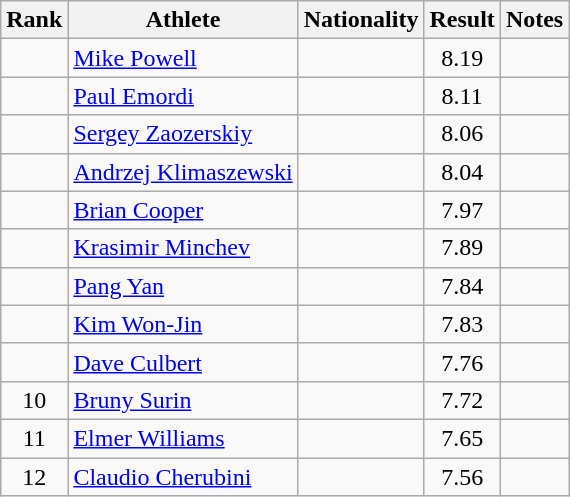<table class="wikitable sortable" style="text-align:center">
<tr>
<th>Rank</th>
<th>Athlete</th>
<th>Nationality</th>
<th>Result</th>
<th>Notes</th>
</tr>
<tr>
<td></td>
<td align=left><a href='#'>Mike Powell</a></td>
<td align=left></td>
<td>8.19</td>
<td></td>
</tr>
<tr>
<td></td>
<td align=left><a href='#'>Paul Emordi</a></td>
<td align=left></td>
<td>8.11</td>
<td></td>
</tr>
<tr>
<td></td>
<td align=left><a href='#'>Sergey Zaozerskiy</a></td>
<td align=left></td>
<td>8.06</td>
<td></td>
</tr>
<tr>
<td></td>
<td align=left><a href='#'>Andrzej Klimaszewski</a></td>
<td align=left></td>
<td>8.04</td>
<td></td>
</tr>
<tr>
<td></td>
<td align=left><a href='#'>Brian Cooper</a></td>
<td align=left></td>
<td>7.97</td>
<td></td>
</tr>
<tr>
<td></td>
<td align=left><a href='#'>Krasimir Minchev</a></td>
<td align=left></td>
<td>7.89</td>
<td></td>
</tr>
<tr>
<td></td>
<td align=left><a href='#'>Pang Yan</a></td>
<td align=left></td>
<td>7.84</td>
<td></td>
</tr>
<tr>
<td></td>
<td align=left><a href='#'>Kim Won-Jin</a></td>
<td align=left></td>
<td>7.83</td>
<td></td>
</tr>
<tr>
<td></td>
<td align=left><a href='#'>Dave Culbert</a></td>
<td align=left></td>
<td>7.76</td>
<td></td>
</tr>
<tr>
<td>10</td>
<td align=left><a href='#'>Bruny Surin</a></td>
<td align=left></td>
<td>7.72</td>
<td></td>
</tr>
<tr>
<td>11</td>
<td align=left><a href='#'>Elmer Williams</a></td>
<td align=left></td>
<td>7.65</td>
<td></td>
</tr>
<tr>
<td>12</td>
<td align=left><a href='#'>Claudio Cherubini</a></td>
<td align=left></td>
<td>7.56</td>
<td></td>
</tr>
</table>
